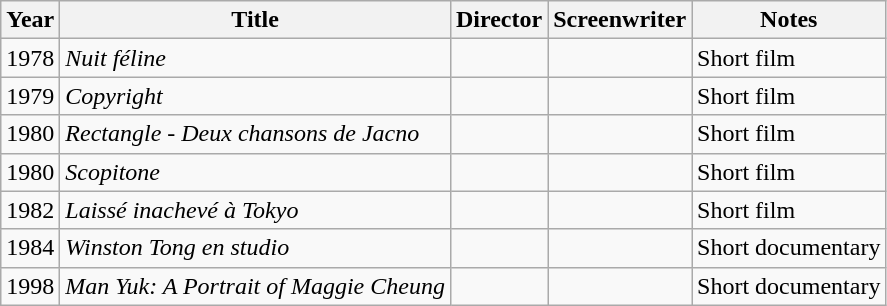<table class="wikitable">
<tr>
<th>Year</th>
<th>Title</th>
<th>Director</th>
<th>Screenwriter</th>
<th>Notes</th>
</tr>
<tr>
<td style="text-align:center;">1978</td>
<td style="text-align:left;"><em>Nuit féline</em></td>
<td></td>
<td></td>
<td>Short film</td>
</tr>
<tr>
<td style="text-align:center;">1979</td>
<td style="text-align:left;"><em>Copyright</em></td>
<td></td>
<td></td>
<td>Short film</td>
</tr>
<tr>
<td style="text-align:center;">1980</td>
<td style="text-align:left;"><em>Rectangle - Deux chansons de Jacno</em></td>
<td></td>
<td></td>
<td>Short film</td>
</tr>
<tr>
<td style="text-align:center;">1980</td>
<td style="text-align:left;"><em>Scopitone</em></td>
<td></td>
<td></td>
<td>Short film</td>
</tr>
<tr>
<td style="text-align:center;">1982</td>
<td style="text-align:left;"><em>Laissé inachevé à Tokyo</em></td>
<td></td>
<td></td>
<td>Short film</td>
</tr>
<tr>
<td style="text-align:center;">1984</td>
<td style="text-align:left;"><em>Winston Tong en studio</em></td>
<td></td>
<td></td>
<td>Short documentary</td>
</tr>
<tr>
<td style="text-align:center;">1998</td>
<td style="text-align:left;"><em>Man Yuk: A Portrait of Maggie Cheung</em></td>
<td></td>
<td></td>
<td>Short documentary</td>
</tr>
</table>
